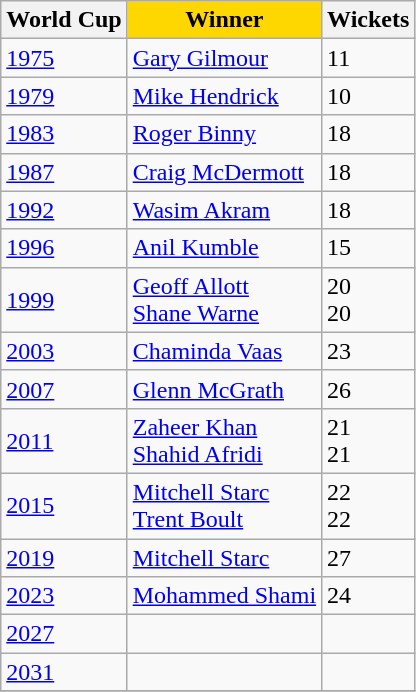<table class="wikitable">
<tr>
<th>World Cup</th>
<th scope=col style="background-color: gold">Winner</th>
<th>Wickets</th>
</tr>
<tr>
<td><a href='#'>1975</a></td>
<td> <a href='#'>Gary Gilmour</a></td>
<td>11</td>
</tr>
<tr>
<td><a href='#'>1979</a></td>
<td> <a href='#'>Mike Hendrick</a></td>
<td>10</td>
</tr>
<tr>
<td><a href='#'>1983</a></td>
<td> <a href='#'>Roger Binny</a></td>
<td>18</td>
</tr>
<tr>
<td><a href='#'>1987</a></td>
<td> <a href='#'>Craig McDermott</a></td>
<td>18</td>
</tr>
<tr>
<td><a href='#'>1992</a></td>
<td> <a href='#'>Wasim Akram</a></td>
<td>18</td>
</tr>
<tr>
<td><a href='#'>1996</a></td>
<td> <a href='#'>Anil Kumble</a></td>
<td>15</td>
</tr>
<tr>
<td><a href='#'>1999</a></td>
<td> <a href='#'>Geoff Allott</a> <br>  <a href='#'>Shane Warne</a></td>
<td>20 <br> 20</td>
</tr>
<tr>
<td><a href='#'>2003</a></td>
<td> <a href='#'>Chaminda Vaas</a></td>
<td>23</td>
</tr>
<tr>
<td><a href='#'>2007</a></td>
<td> <a href='#'>Glenn McGrath</a></td>
<td>26</td>
</tr>
<tr>
<td><a href='#'>2011</a></td>
<td> <a href='#'>Zaheer Khan</a> <br>  <a href='#'>Shahid Afridi</a></td>
<td>21 <br> 21</td>
</tr>
<tr>
<td><a href='#'>2015</a></td>
<td> <a href='#'>Mitchell Starc</a> <br>  <a href='#'>Trent Boult</a></td>
<td>22 <br> 22</td>
</tr>
<tr>
<td><a href='#'>2019</a></td>
<td> <a href='#'>Mitchell Starc</a></td>
<td>27</td>
</tr>
<tr>
<td><a href='#'>2023</a></td>
<td> <a href='#'>Mohammed Shami</a></td>
<td>24</td>
</tr>
<tr>
<td><a href='#'>2027</a></td>
<td></td>
<td></td>
</tr>
<tr>
<td><a href='#'>2031</a></td>
<td></td>
<td></td>
</tr>
<tr>
</tr>
</table>
